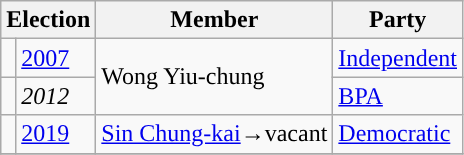<table class="wikitable">
<tr>
<th colspan="2">Election</th>
<th>Member</th>
<th>Party</th>
</tr>
<tr>
<td style="background-color: "></td>
<td><a href='#'>2007</a></td>
<td rowspan=2>Wong Yiu-chung</td>
<td><a href='#'>Independent</a></td>
</tr>
<tr>
<td style="background-color: "></td>
<td><em>2012</em></td>
<td><a href='#'>BPA</a></td>
</tr>
<tr>
<td style="background-color: "></td>
<td><a href='#'>2019</a></td>
<td><a href='#'>Sin Chung-kai</a>→vacant</td>
<td><a href='#'>Democratic</a></td>
</tr>
<tr>
</tr>
</table>
